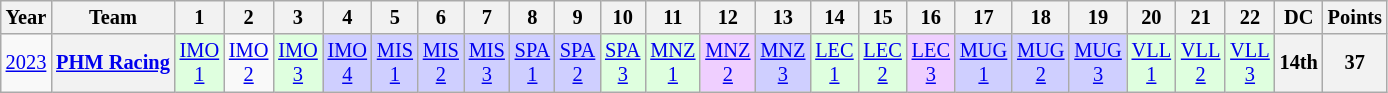<table class="wikitable" style="text-align:center; font-size:85%">
<tr>
<th>Year</th>
<th>Team</th>
<th>1</th>
<th>2</th>
<th>3</th>
<th>4</th>
<th>5</th>
<th>6</th>
<th>7</th>
<th>8</th>
<th>9</th>
<th>10</th>
<th>11</th>
<th>12</th>
<th>13</th>
<th>14</th>
<th>15</th>
<th>16</th>
<th>17</th>
<th>18</th>
<th>19</th>
<th>20</th>
<th>21</th>
<th>22</th>
<th>DC</th>
<th>Points</th>
</tr>
<tr>
<td><a href='#'>2023</a></td>
<th nowrap><a href='#'>PHM Racing</a></th>
<td style="background:#DFFFDF;"><a href='#'>IMO<br>1</a><br></td>
<td><a href='#'>IMO<br>2</a></td>
<td style="background:#DFFFDF;"><a href='#'>IMO<br>3</a><br></td>
<td style="background:#CFCFFF;"><a href='#'>IMO<br>4</a><br></td>
<td style="background:#CFCFFF;"><a href='#'>MIS<br>1</a><br></td>
<td style="background:#CFCFFF;"><a href='#'>MIS<br>2</a><br></td>
<td style="background:#CFCFFF;"><a href='#'>MIS<br>3</a><br></td>
<td style="background:#CFCFFF;"><a href='#'>SPA<br>1</a><br></td>
<td style="background:#CFCFFF;"><a href='#'>SPA<br>2</a><br></td>
<td style="background:#DFFFDF;"><a href='#'>SPA<br>3</a><br></td>
<td style="background:#DFFFDF;"><a href='#'>MNZ<br>1</a><br></td>
<td style="background:#EFCFFF;"><a href='#'>MNZ<br>2</a><br></td>
<td style="background:#CFCFFF;"><a href='#'>MNZ<br>3</a><br></td>
<td style="background:#DFFFDF;"><a href='#'>LEC<br>1</a><br></td>
<td style="background:#DFFFDF;"><a href='#'>LEC<br>2</a><br></td>
<td style="background:#EFCFFF;"><a href='#'>LEC<br>3</a><br></td>
<td style="background:#CFCFFF;"><a href='#'>MUG<br>1</a><br></td>
<td style="background:#CFCFFF;"><a href='#'>MUG<br>2</a><br></td>
<td style="background:#CFCFFF;"><a href='#'>MUG<br>3</a><br></td>
<td style="background:#DFFFDF;"><a href='#'>VLL<br>1</a><br></td>
<td style="background:#DFFFDF;"><a href='#'>VLL<br>2</a><br></td>
<td style="background:#DFFFDF;"><a href='#'>VLL<br>3</a><br></td>
<th>14th</th>
<th>37</th>
</tr>
</table>
